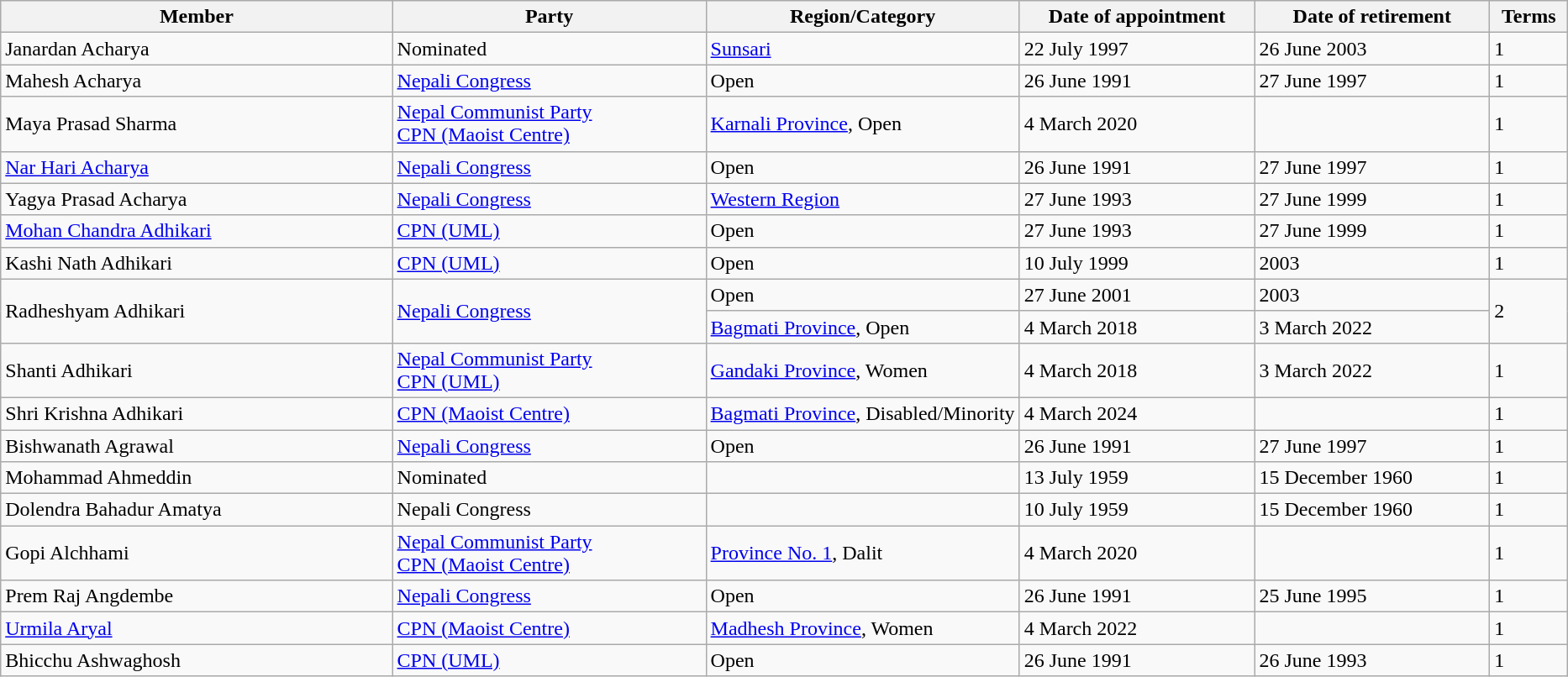<table class="wikitable sortable">
<tr>
<th style="width: 25%;">Member</th>
<th style="width: 20%;">Party</th>
<th style="width: 20%;">Region/Category</th>
<th style="width: 15%;">Date of appointment</th>
<th style="width: 15%;">Date of retirement</th>
<th style="width: 5%;">Terms</th>
</tr>
<tr>
<td>Janardan Acharya</td>
<td>Nominated</td>
<td><a href='#'>Sunsari</a></td>
<td>22 July 1997</td>
<td>26 June 2003</td>
<td>1</td>
</tr>
<tr>
<td>Mahesh Acharya</td>
<td><a href='#'>Nepali Congress</a></td>
<td>Open</td>
<td>26 June 1991</td>
<td>27 June 1997</td>
<td>1</td>
</tr>
<tr>
<td>Maya Prasad Sharma</td>
<td><a href='#'>Nepal Communist Party</a><br><a href='#'>CPN (Maoist Centre)</a></td>
<td><a href='#'>Karnali Province</a>, Open</td>
<td>4 March 2020</td>
<td></td>
<td>1</td>
</tr>
<tr>
<td><a href='#'>Nar Hari Acharya</a></td>
<td><a href='#'>Nepali Congress</a></td>
<td>Open</td>
<td>26 June 1991</td>
<td>27 June 1997</td>
<td>1</td>
</tr>
<tr>
<td>Yagya Prasad Acharya</td>
<td><a href='#'>Nepali Congress</a></td>
<td><a href='#'>Western Region</a></td>
<td>27 June 1993</td>
<td>27 June 1999</td>
<td>1</td>
</tr>
<tr>
<td><a href='#'>Mohan Chandra Adhikari</a></td>
<td><a href='#'>CPN (UML)</a></td>
<td>Open</td>
<td>27 June 1993</td>
<td>27 June 1999</td>
<td>1</td>
</tr>
<tr>
<td>Kashi Nath Adhikari</td>
<td><a href='#'>CPN (UML)</a></td>
<td>Open</td>
<td>10 July 1999</td>
<td>2003</td>
<td>1</td>
</tr>
<tr>
<td rowspan="2">Radheshyam Adhikari</td>
<td rowspan="2"><a href='#'>Nepali Congress</a></td>
<td>Open</td>
<td>27 June 2001</td>
<td>2003</td>
<td rowspan="2">2</td>
</tr>
<tr>
<td><a href='#'>Bagmati Province</a>, Open</td>
<td>4 March 2018</td>
<td>3 March 2022</td>
</tr>
<tr>
<td>Shanti Adhikari</td>
<td><a href='#'>Nepal Communist Party</a><br><a href='#'>CPN (UML)</a></td>
<td><a href='#'>Gandaki Province</a>, Women</td>
<td>4 March 2018</td>
<td>3 March 2022</td>
<td>1</td>
</tr>
<tr>
<td>Shri Krishna Adhikari</td>
<td><a href='#'>CPN (Maoist Centre)</a></td>
<td><a href='#'>Bagmati Province</a>, Disabled/Minority</td>
<td>4 March 2024</td>
<td></td>
<td>1</td>
</tr>
<tr>
<td>Bishwanath Agrawal</td>
<td><a href='#'>Nepali Congress</a></td>
<td>Open</td>
<td>26 June 1991</td>
<td>27 June 1997</td>
<td>1</td>
</tr>
<tr>
<td>Mohammad Ahmeddin</td>
<td>Nominated</td>
<td></td>
<td>13 July 1959</td>
<td>15 December 1960</td>
<td>1</td>
</tr>
<tr>
<td>Dolendra Bahadur Amatya</td>
<td>Nepali Congress</td>
<td></td>
<td>10 July 1959</td>
<td>15 December 1960</td>
<td>1</td>
</tr>
<tr>
<td>Gopi Alchhami</td>
<td><a href='#'>Nepal Communist Party</a><br><a href='#'>CPN (Maoist Centre)</a></td>
<td><a href='#'>Province No. 1</a>, Dalit</td>
<td>4 March 2020</td>
<td></td>
<td>1</td>
</tr>
<tr>
<td>Prem Raj Angdembe</td>
<td><a href='#'>Nepali Congress</a></td>
<td>Open</td>
<td>26 June 1991</td>
<td>25 June 1995</td>
<td>1</td>
</tr>
<tr>
<td><a href='#'>Urmila Aryal</a></td>
<td><a href='#'>CPN (Maoist Centre)</a></td>
<td><a href='#'>Madhesh Province</a>, Women</td>
<td>4 March 2022</td>
<td></td>
<td>1</td>
</tr>
<tr>
<td>Bhicchu Ashwaghosh</td>
<td><a href='#'>CPN (UML)</a></td>
<td>Open</td>
<td>26 June 1991</td>
<td>26 June 1993</td>
<td>1</td>
</tr>
</table>
